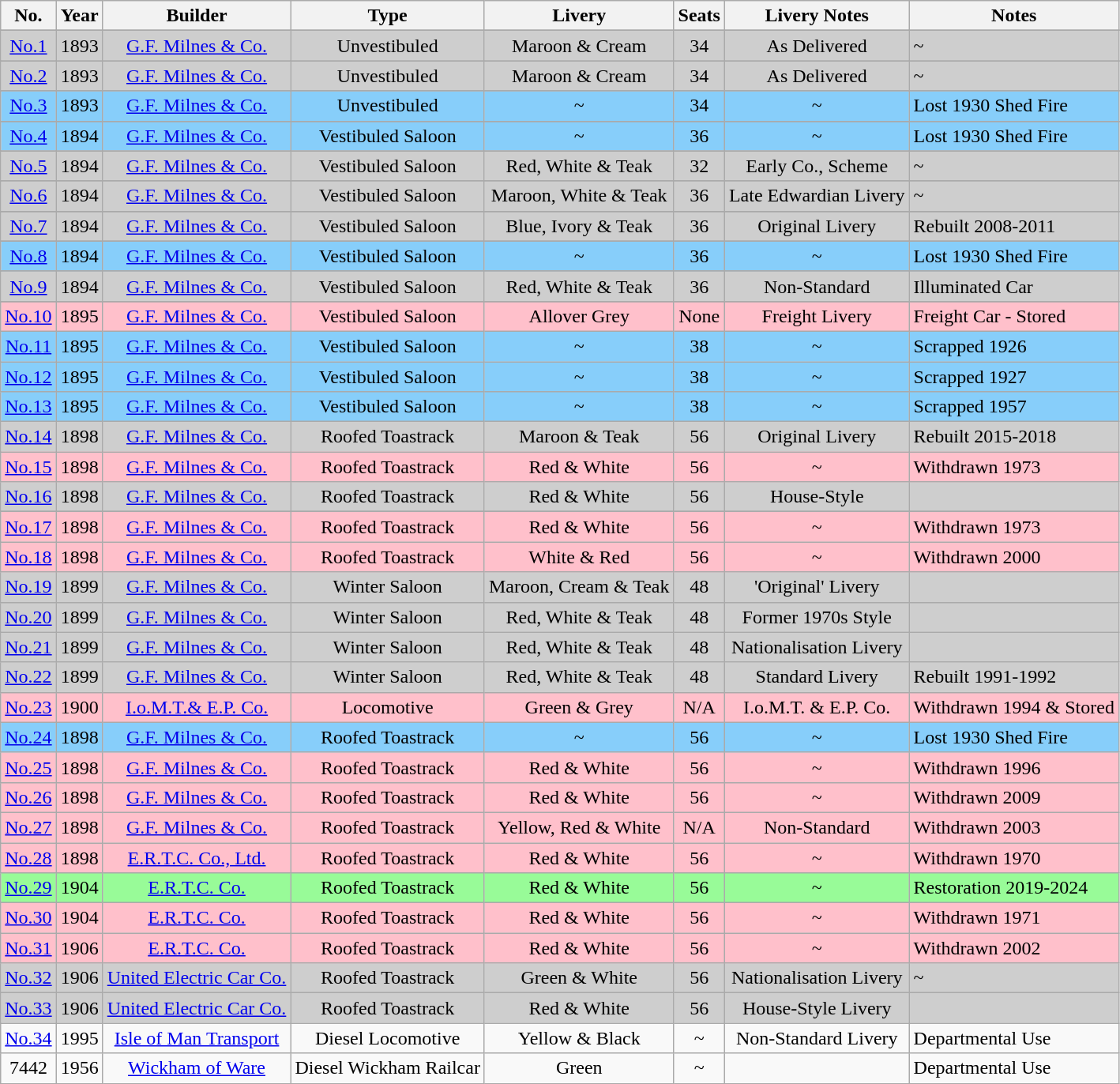<table class="wikitable">
<tr>
<th>No.</th>
<th>Year</th>
<th>Builder</th>
<th>Type</th>
<th>Livery</th>
<th>Seats</th>
<th>Livery Notes</th>
<th>Notes</th>
</tr>
<tr>
</tr>
<tr bgcolor=#cecece>
<td align="center"><a href='#'>No.1</a></td>
<td align="center">1893</td>
<td align="center"><a href='#'>G.F. Milnes & Co.</a></td>
<td align="center">Unvestibuled</td>
<td align="center">Maroon & Cream</td>
<td align="center">34</td>
<td align="center">As Delivered</td>
<td>~</td>
</tr>
<tr>
</tr>
<tr bgcolor=#cecece>
<td align="center"><a href='#'>No.2</a></td>
<td align="center">1893</td>
<td align="center"><a href='#'>G.F. Milnes & Co.</a></td>
<td align="center">Unvestibuled</td>
<td align="center">Maroon & Cream</td>
<td align="center">34</td>
<td align="center">As Delivered</td>
<td>~</td>
</tr>
<tr>
</tr>
<tr bgcolor=#87cefa>
<td align="center"><a href='#'>No.3</a></td>
<td align="center">1893</td>
<td align="center"><a href='#'>G.F. Milnes & Co.</a></td>
<td align="center">Unvestibuled</td>
<td align="center">~</td>
<td align="center">34</td>
<td align="center">~</td>
<td>Lost 1930 Shed Fire</td>
</tr>
<tr>
</tr>
<tr bgcolor=#87cefa>
<td align="center"><a href='#'>No.4</a></td>
<td align="center">1894</td>
<td align="center"><a href='#'>G.F. Milnes & Co.</a></td>
<td align="center">Vestibuled Saloon</td>
<td align="center">~</td>
<td align="center">36</td>
<td align="center">~</td>
<td>Lost 1930 Shed Fire</td>
</tr>
<tr>
</tr>
<tr bgcolor=#cecece>
<td align="center"><a href='#'>No.5</a></td>
<td align="center">1894</td>
<td align="center"><a href='#'>G.F. Milnes & Co.</a></td>
<td align="center">Vestibuled Saloon</td>
<td align="center">Red, White & Teak</td>
<td align="center">32</td>
<td align="center">Early Co., Scheme</td>
<td>~</td>
</tr>
<tr>
</tr>
<tr bgcolor=#cecece>
<td align="center"><a href='#'>No.6</a></td>
<td align="center">1894</td>
<td align="center"><a href='#'>G.F. Milnes & Co.</a></td>
<td align="center">Vestibuled Saloon</td>
<td align="center">Maroon, White & Teak</td>
<td align="center">36</td>
<td align="center">Late Edwardian Livery</td>
<td>~</td>
</tr>
<tr>
</tr>
<tr bgcolor=#cecece>
<td align="center"><a href='#'>No.7</a></td>
<td align="center">1894</td>
<td align="center"><a href='#'>G.F. Milnes & Co.</a></td>
<td align="center">Vestibuled Saloon</td>
<td align="center">Blue, Ivory & Teak</td>
<td align="center">36</td>
<td align="center">Original Livery</td>
<td>Rebuilt 2008-2011</td>
</tr>
<tr>
</tr>
<tr bgcolor=#87cefa>
<td align="center"><a href='#'>No.8</a></td>
<td align="center">1894</td>
<td align="center"><a href='#'>G.F. Milnes & Co.</a></td>
<td align="center">Vestibuled Saloon</td>
<td align="center">~</td>
<td align="center">36</td>
<td align="center">~</td>
<td>Lost 1930 Shed Fire</td>
</tr>
<tr>
</tr>
<tr bgcolor=#cecece>
<td align="center"><a href='#'>No.9</a></td>
<td align="center">1894</td>
<td align="center"><a href='#'>G.F. Milnes & Co.</a></td>
<td align="center">Vestibuled Saloon</td>
<td align="center">Red, White & Teak</td>
<td align="center">36</td>
<td align="center">Non-Standard</td>
<td>Illuminated Car</td>
</tr>
<tr>
</tr>
<tr bgcolor=#ffc0cb>
<td align="center"><a href='#'>No.10</a></td>
<td align="center">1895</td>
<td align="center"><a href='#'>G.F. Milnes & Co.</a></td>
<td align="center">Vestibuled Saloon</td>
<td align="center">Allover Grey</td>
<td align="center">None</td>
<td align="center">Freight Livery</td>
<td>Freight Car - Stored</td>
</tr>
<tr bgcolor=#87cefa>
<td align="center"><a href='#'>No.11</a></td>
<td align="center">1895</td>
<td align="center"><a href='#'>G.F. Milnes & Co.</a></td>
<td align="center">Vestibuled Saloon</td>
<td align="center">~</td>
<td align="center">38</td>
<td align="center">~</td>
<td>Scrapped 1926</td>
</tr>
<tr bgcolor=#87cefa>
<td align="center"><a href='#'>No.12</a></td>
<td align="center">1895</td>
<td align="center"><a href='#'>G.F. Milnes & Co.</a></td>
<td align="center">Vestibuled Saloon</td>
<td align="center">~</td>
<td align="center">38</td>
<td align="center">~</td>
<td>Scrapped 1927</td>
</tr>
<tr bgcolor=#87cefa>
<td align="center"><a href='#'>No.13</a></td>
<td align="center">1895</td>
<td align="center"><a href='#'>G.F. Milnes & Co.</a></td>
<td align="center">Vestibuled Saloon</td>
<td align="center">~</td>
<td align="center">38</td>
<td align="center">~</td>
<td>Scrapped 1957</td>
</tr>
<tr bgcolor=#cecece>
<td align="center"><a href='#'>No.14</a></td>
<td align="center">1898</td>
<td align="center"><a href='#'>G.F. Milnes & Co.</a></td>
<td align="center">Roofed Toastrack</td>
<td align="center">Maroon & Teak</td>
<td align="center">56</td>
<td align="center">Original Livery</td>
<td>Rebuilt 2015-2018</td>
</tr>
<tr bgcolor=#ffc0cb>
<td align="center"><a href='#'>No.15</a></td>
<td align="center">1898</td>
<td align="center"><a href='#'>G.F. Milnes & Co.</a></td>
<td align="center">Roofed Toastrack</td>
<td align="center">Red & White</td>
<td align="center">56</td>
<td align="center">~</td>
<td>Withdrawn 1973</td>
</tr>
<tr bgcolor=#cecece>
<td align="center"><a href='#'>No.16</a></td>
<td align="center">1898</td>
<td align="center"><a href='#'>G.F. Milnes & Co.</a></td>
<td align="center">Roofed Toastrack</td>
<td align="center">Red & White</td>
<td align="center">56</td>
<td align="center">House-Style</td>
<td></td>
</tr>
<tr>
</tr>
<tr bgcolor=#ffc0cb>
<td align="center"><a href='#'>No.17</a></td>
<td align="center">1898</td>
<td align="center"><a href='#'>G.F. Milnes & Co.</a></td>
<td align="center">Roofed Toastrack</td>
<td align="center">Red & White</td>
<td align="center">56</td>
<td align="center">~</td>
<td>Withdrawn 1973</td>
</tr>
<tr bgcolor=#ffc0cb>
<td align="center"><a href='#'>No.18</a></td>
<td align="center">1898</td>
<td align="center"><a href='#'>G.F. Milnes & Co.</a></td>
<td align="center">Roofed Toastrack</td>
<td align="center">White & Red</td>
<td align="center">56</td>
<td align="center">~</td>
<td>Withdrawn 2000</td>
</tr>
<tr bgcolor=#cecece>
<td align="center"><a href='#'>No.19</a></td>
<td align="center">1899</td>
<td align="center"><a href='#'>G.F. Milnes & Co.</a></td>
<td align="center">Winter Saloon</td>
<td align="center">Maroon, Cream & Teak</td>
<td align="center">48</td>
<td align="center">'Original' Livery</td>
<td></td>
</tr>
<tr bgcolor=#cecece>
<td align="center"><a href='#'>No.20</a></td>
<td align="center">1899</td>
<td align="center"><a href='#'>G.F. Milnes & Co.</a></td>
<td align="center">Winter Saloon</td>
<td align="center">Red, White & Teak</td>
<td align="center">48</td>
<td align="center">Former 1970s Style</td>
<td></td>
</tr>
<tr bgcolor=#cecece>
<td align="center"><a href='#'>No.21</a></td>
<td align="center">1899</td>
<td align="center"><a href='#'>G.F. Milnes & Co.</a></td>
<td align="center">Winter Saloon</td>
<td align="center">Red, White & Teak</td>
<td align="center">48</td>
<td align="center">Nationalisation Livery</td>
<td></td>
</tr>
<tr bgcolor=#cecece>
<td align="center"><a href='#'>No.22</a></td>
<td align="center">1899</td>
<td align="center"><a href='#'>G.F. Milnes & Co.</a></td>
<td align="center">Winter Saloon</td>
<td align="center">Red, White & Teak</td>
<td align="center">48</td>
<td align="center">Standard Livery</td>
<td>Rebuilt 1991-1992</td>
</tr>
<tr bgcolor=#ffc0cb>
<td align="center"><a href='#'>No.23</a></td>
<td align="center">1900</td>
<td align="center"><a href='#'>I.o.M.T.& E.P. Co.</a></td>
<td align="center">Locomotive</td>
<td align="center">Green & Grey</td>
<td align="center">N/A</td>
<td align="center">I.o.M.T. & E.P. Co.</td>
<td>Withdrawn 1994 & Stored</td>
</tr>
<tr bgcolor=#87cefa>
<td align="center"><a href='#'>No.24</a></td>
<td align="center">1898</td>
<td align="center"><a href='#'>G.F. Milnes & Co.</a></td>
<td align="center">Roofed Toastrack</td>
<td align="center">~</td>
<td align="center">56</td>
<td align="center">~</td>
<td>Lost 1930 Shed Fire</td>
</tr>
<tr bgcolor=#ffc0cb>
<td align="center"><a href='#'>No.25</a></td>
<td align="center">1898</td>
<td align="center"><a href='#'>G.F. Milnes & Co.</a></td>
<td align="center">Roofed Toastrack</td>
<td align="center">Red & White</td>
<td align="center">56</td>
<td align="center">~</td>
<td>Withdrawn 1996</td>
</tr>
<tr bgcolor=#ffc0cb>
<td align="center"><a href='#'>No.26</a></td>
<td align="center">1898</td>
<td align="center"><a href='#'>G.F. Milnes & Co.</a></td>
<td align="center">Roofed Toastrack</td>
<td align="center">Red & White</td>
<td align="center">56</td>
<td align="center">~</td>
<td>Withdrawn 2009</td>
</tr>
<tr bgcolor=#ffc0cb>
<td align="center"><a href='#'>No.27</a></td>
<td align="center">1898</td>
<td align="center"><a href='#'>G.F. Milnes & Co.</a></td>
<td align="center">Roofed Toastrack</td>
<td align="center">Yellow, Red & White</td>
<td align="center">N/A</td>
<td align="center">Non-Standard</td>
<td>Withdrawn 2003</td>
</tr>
<tr bgcolor=#ffc0cb>
<td align="center"><a href='#'>No.28</a></td>
<td align="center">1898</td>
<td align="center"><a href='#'>E.R.T.C. Co., Ltd.</a></td>
<td align="center">Roofed Toastrack</td>
<td align="center">Red & White</td>
<td align="center">56</td>
<td align="center">~</td>
<td>Withdrawn 1970</td>
</tr>
<tr bgcolor=#98fb98>
<td align="center"><a href='#'>No.29</a></td>
<td align="center">1904</td>
<td align="center"><a href='#'>E.R.T.C. Co.</a></td>
<td align="center">Roofed Toastrack</td>
<td align="center">Red & White</td>
<td align="center">56</td>
<td align="center">~</td>
<td>Restoration 2019-2024</td>
</tr>
<tr bgcolor=#ffc0cb>
<td align="center"><a href='#'>No.30</a></td>
<td align="center">1904</td>
<td align="center"><a href='#'>E.R.T.C. Co.</a></td>
<td align="center">Roofed Toastrack</td>
<td align="center">Red & White</td>
<td align="center">56</td>
<td align="center">~</td>
<td>Withdrawn 1971</td>
</tr>
<tr bgcolor=#ffc0cb>
<td align="center"><a href='#'>No.31</a></td>
<td align="center">1906</td>
<td align="center"><a href='#'>E.R.T.C. Co.</a></td>
<td align="center">Roofed Toastrack</td>
<td align="center">Red & White</td>
<td align="center">56</td>
<td align="center">~</td>
<td>Withdrawn 2002</td>
</tr>
<tr bgcolor=#cecece>
<td align="center"><a href='#'>No.32</a></td>
<td align="center">1906</td>
<td align="center"><a href='#'>United Electric Car Co.</a></td>
<td align="center">Roofed Toastrack</td>
<td align="center">Green & White</td>
<td align="center">56</td>
<td align="center">Nationalisation Livery</td>
<td>~</td>
</tr>
<tr bgcolor=#cecece>
<td align="center"><a href='#'>No.33</a></td>
<td align="center">1906</td>
<td align="center"><a href='#'>United Electric Car Co.</a></td>
<td align="center">Roofed Toastrack</td>
<td align="center">Red & White</td>
<td align="center">56</td>
<td align="center">House-Style Livery</td>
<td></td>
</tr>
<tr>
<td align="center"><a href='#'>No.34</a></td>
<td align="center">1995</td>
<td align="center"><a href='#'>Isle of Man Transport</a></td>
<td align="center">Diesel Locomotive</td>
<td align="center">Yellow & Black</td>
<td align="center">~</td>
<td align="center">Non-Standard Livery</td>
<td>Departmental Use</td>
</tr>
<tr>
<td align="center">7442</td>
<td align="center">1956</td>
<td align="center"><a href='#'>Wickham of Ware</a></td>
<td align="center">Diesel Wickham Railcar</td>
<td align="center">Green</td>
<td align="center">~</td>
<td align="center"></td>
<td>Departmental Use</td>
</tr>
</table>
